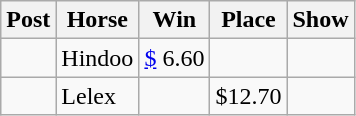<table class="wikitable" border="1">
<tr>
<th>Post</th>
<th>Horse</th>
<th>Win</th>
<th>Place</th>
<th>Show</th>
</tr>
<tr>
<td align="right"></td>
<td>Hindoo</td>
<td align="right"><a href='#'>$</a> 6.60</td>
<td align="right"></td>
<td align="right"></td>
</tr>
<tr>
<td align="right"></td>
<td>Lelex</td>
<td align="right"></td>
<td align="right">$12.70</td>
<td align="right"></td>
</tr>
</table>
